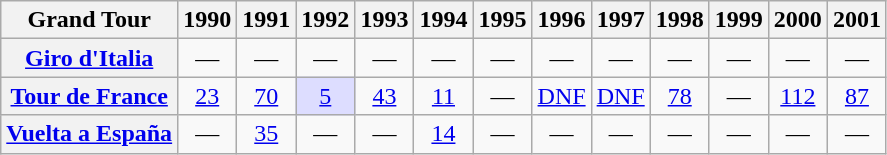<table class="wikitable plainrowheaders">
<tr>
<th>Grand Tour</th>
<th scope="col">1990</th>
<th scope="col">1991</th>
<th scope="col">1992</th>
<th scope="col">1993</th>
<th scope="col">1994</th>
<th scope="col">1995</th>
<th scope="col">1996</th>
<th scope="col">1997</th>
<th scope="col">1998</th>
<th scope="col">1999</th>
<th scope="col">2000</th>
<th scope="col">2001</th>
</tr>
<tr style="text-align:center;">
<th scope="row"> <a href='#'>Giro d'Italia</a></th>
<td>—</td>
<td>—</td>
<td>—</td>
<td>—</td>
<td>—</td>
<td>—</td>
<td>—</td>
<td>—</td>
<td>—</td>
<td>—</td>
<td>—</td>
<td>—</td>
</tr>
<tr style="text-align:center;">
<th scope="row"> <a href='#'>Tour de France</a></th>
<td style="text-align:center;"><a href='#'>23</a></td>
<td style="text-align:center;"><a href='#'>70</a></td>
<td style="background:#ddf;"><a href='#'>5</a></td>
<td style="text-align:center;"><a href='#'>43</a></td>
<td style="text-align:center;"><a href='#'>11</a></td>
<td>—</td>
<td style="text-align:center;"><a href='#'>DNF</a></td>
<td style="text-align:center;"><a href='#'>DNF</a></td>
<td style="text-align:center;"><a href='#'>78</a></td>
<td>—</td>
<td style="text-align:center;"><a href='#'>112</a></td>
<td style="text-align:center;"><a href='#'>87</a></td>
</tr>
<tr style="text-align:center;">
<th scope="row"> <a href='#'>Vuelta a España</a></th>
<td>—</td>
<td style="text-align:center;"><a href='#'>35</a></td>
<td>—</td>
<td>—</td>
<td style="text-align:center;"><a href='#'>14</a></td>
<td>—</td>
<td>—</td>
<td>—</td>
<td>—</td>
<td>—</td>
<td>—</td>
<td>—</td>
</tr>
</table>
